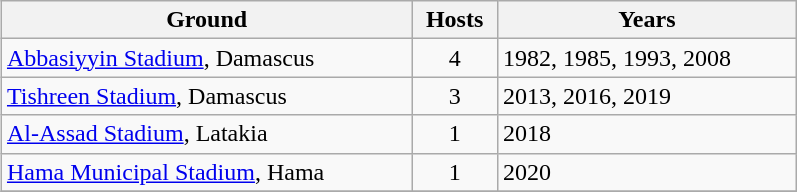<table class="wikitable" style="float:right;width:42%">
<tr>
<th>Ground</th>
<th>Hosts</th>
<th>Years</th>
</tr>
<tr>
<td><a href='#'>Abbasiyyin Stadium</a>, Damascus</td>
<td align=center>4</td>
<td>1982, 1985, 1993, 2008</td>
</tr>
<tr>
<td><a href='#'>Tishreen Stadium</a>, Damascus</td>
<td align=center>3</td>
<td>2013, 2016, 2019</td>
</tr>
<tr>
<td><a href='#'>Al-Assad Stadium</a>, Latakia</td>
<td align=center>1</td>
<td>2018</td>
</tr>
<tr>
<td><a href='#'>Hama Municipal Stadium</a>, Hama</td>
<td align=center>1</td>
<td>2020</td>
</tr>
<tr>
</tr>
</table>
